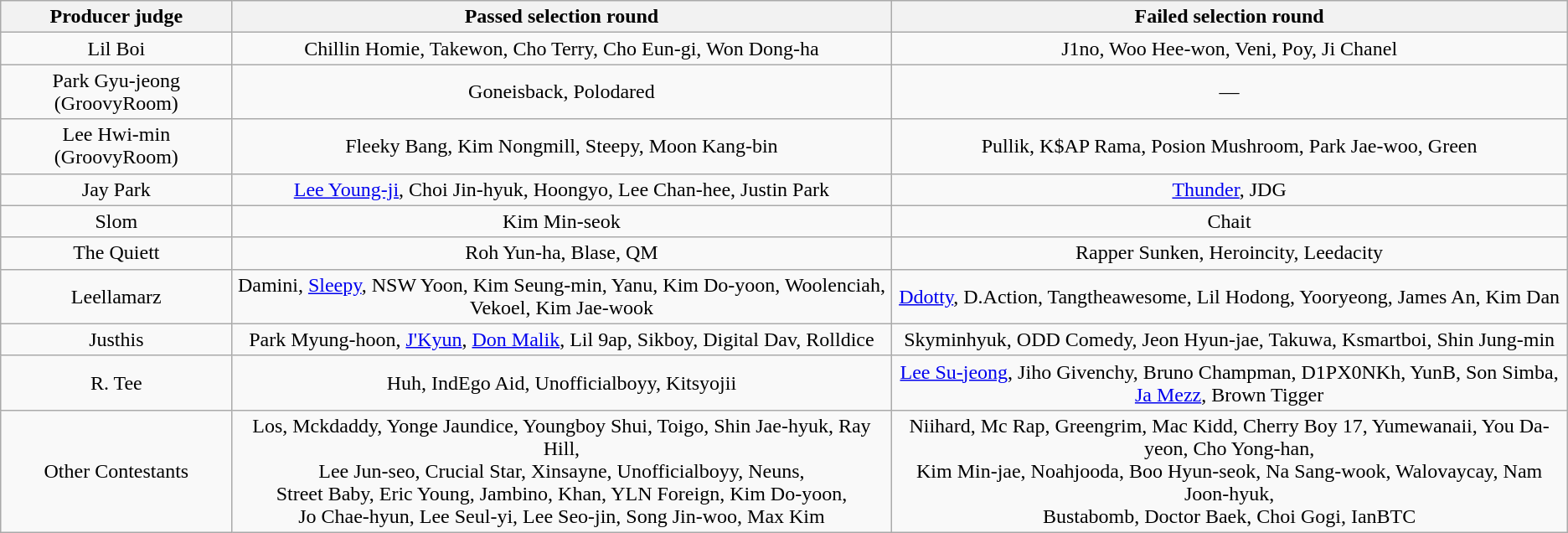<table class="wikitable" style="text-align:center">
<tr>
<th>Producer judge</th>
<th>Passed selection round</th>
<th>Failed selection round</th>
</tr>
<tr>
<td>Lil Boi</td>
<td>Chillin Homie, Takewon, Cho Terry, Cho Eun-gi, Won Dong-ha</td>
<td>J1no, Woo Hee-won, Veni, Poy, Ji Chanel</td>
</tr>
<tr>
<td>Park Gyu-jeong (GroovyRoom)</td>
<td>Goneisback, Polodared</td>
<td>—</td>
</tr>
<tr>
<td>Lee Hwi-min (GroovyRoom)</td>
<td>Fleeky Bang, Kim Nongmill, Steepy, Moon Kang-bin</td>
<td>Pullik, K$AP Rama, Posion Mushroom, Park Jae-woo, Green</td>
</tr>
<tr>
<td>Jay Park</td>
<td><a href='#'>Lee Young-ji</a>, Choi Jin-hyuk, Hoongyo, Lee Chan-hee, Justin Park</td>
<td><a href='#'>Thunder</a>, JDG</td>
</tr>
<tr>
<td>Slom</td>
<td>Kim Min-seok</td>
<td>Chait</td>
</tr>
<tr>
<td>The Quiett</td>
<td>Roh Yun-ha, Blase, QM</td>
<td>Rapper Sunken, Heroincity, Leedacity</td>
</tr>
<tr>
<td>Leellamarz</td>
<td>Damini, <a href='#'>Sleepy</a>, NSW Yoon, Kim Seung-min, Yanu, Kim Do-yoon, Woolenciah, Vekoel, Kim Jae-wook</td>
<td><a href='#'>Ddotty</a>, D.Action, Tangtheawesome, Lil Hodong, Yooryeong, James An, Kim Dan</td>
</tr>
<tr>
<td>Justhis</td>
<td>Park Myung-hoon, <a href='#'>J'Kyun</a>, <a href='#'>Don Malik</a>, Lil 9ap, Sikboy, Digital Dav, Rolldice</td>
<td>Skyminhyuk, ODD Comedy, Jeon Hyun-jae, Takuwa, Ksmartboi, Shin Jung-min</td>
</tr>
<tr>
<td>R. Tee</td>
<td>Huh, IndEgo Aid, Unofficialboyy, Kitsyojii</td>
<td><a href='#'>Lee Su-jeong</a>, Jiho Givenchy, Bruno Champman, D1PX0NKh, YunB, Son Simba, <a href='#'>Ja Mezz</a>, Brown Tigger</td>
</tr>
<tr>
<td>Other Contestants</td>
<td>Los, Mckdaddy, Yonge Jaundice, Youngboy Shui, Toigo, Shin Jae-hyuk, Ray Hill,<br> Lee Jun-seo, Crucial Star, Xinsayne, Unofficialboyy, Neuns,<br> Street Baby, Eric Young, Jambino, Khan, YLN Foreign, Kim Do-yoon,<br> Jo Chae-hyun, Lee Seul-yi, Lee Seo-jin, Song Jin-woo, Max Kim</td>
<td>Niihard, Mc Rap, Greengrim, Mac Kidd, Cherry Boy 17, Yumewanaii, You Da-yeon, Cho Yong-han,<br> Kim Min-jae, Noahjooda, Boo Hyun-seok, Na Sang-wook, Walovaycay, Nam Joon-hyuk,<br> Bustabomb, Doctor Baek, Choi Gogi, IanBTC</td>
</tr>
</table>
